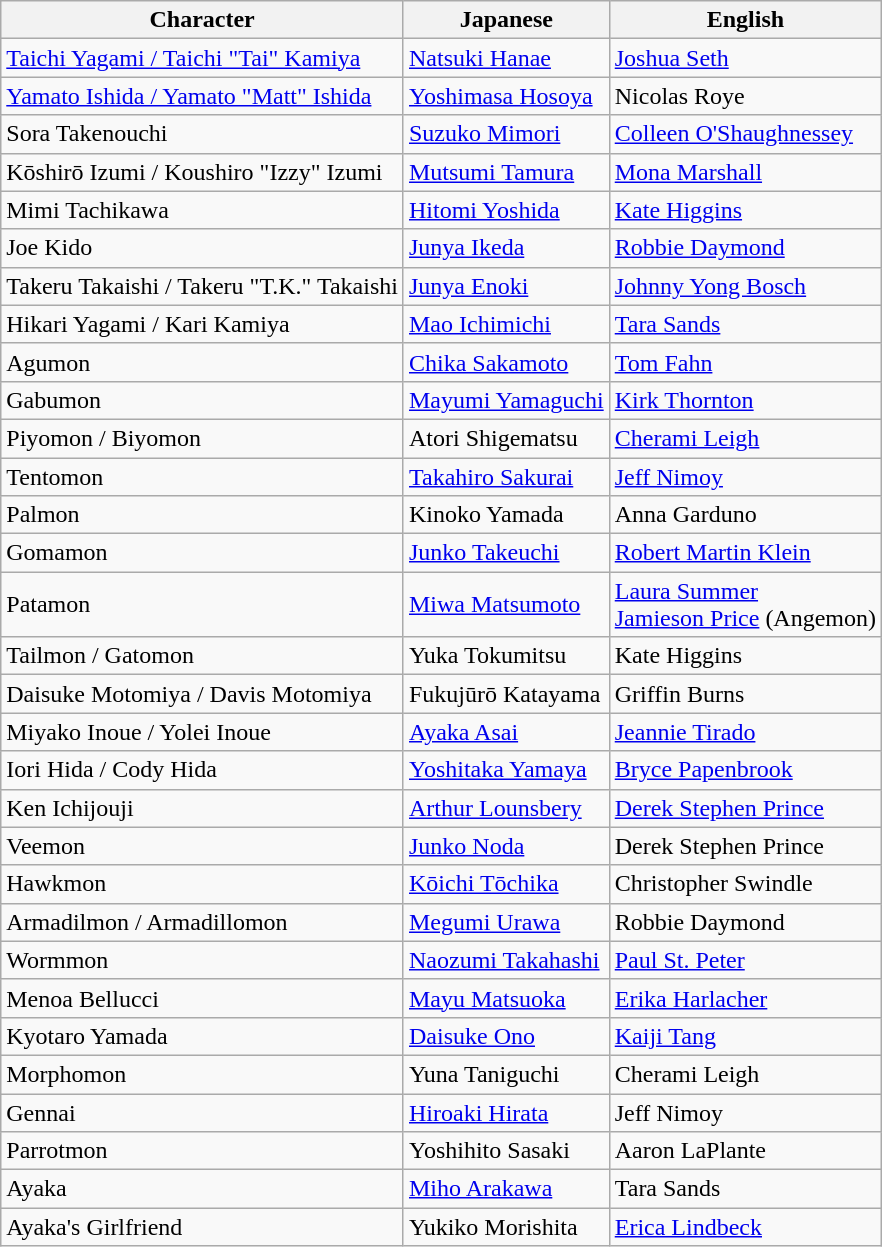<table class="wikitable">
<tr>
<th>Character</th>
<th>Japanese</th>
<th>English</th>
</tr>
<tr>
<td><a href='#'>Taichi Yagami / Taichi "Tai" Kamiya</a></td>
<td><a href='#'>Natsuki Hanae</a></td>
<td><a href='#'>Joshua Seth</a></td>
</tr>
<tr>
<td><a href='#'>Yamato Ishida / Yamato "Matt" Ishida</a></td>
<td><a href='#'>Yoshimasa Hosoya</a></td>
<td>Nicolas Roye</td>
</tr>
<tr>
<td>Sora Takenouchi</td>
<td><a href='#'>Suzuko Mimori</a></td>
<td><a href='#'>Colleen O'Shaughnessey</a></td>
</tr>
<tr>
<td>Kōshirō Izumi / Koushiro "Izzy" Izumi</td>
<td><a href='#'>Mutsumi Tamura</a></td>
<td><a href='#'>Mona Marshall</a></td>
</tr>
<tr>
<td>Mimi Tachikawa</td>
<td><a href='#'>Hitomi Yoshida</a></td>
<td><a href='#'>Kate Higgins</a></td>
</tr>
<tr>
<td>Joe Kido</td>
<td><a href='#'>Junya Ikeda</a></td>
<td><a href='#'>Robbie Daymond</a></td>
</tr>
<tr>
<td>Takeru Takaishi / Takeru "T.K." Takaishi</td>
<td><a href='#'>Junya Enoki</a></td>
<td><a href='#'>Johnny Yong Bosch</a></td>
</tr>
<tr>
<td>Hikari Yagami / Kari Kamiya</td>
<td><a href='#'>Mao Ichimichi</a></td>
<td><a href='#'>Tara Sands</a></td>
</tr>
<tr>
<td>Agumon</td>
<td><a href='#'>Chika Sakamoto</a></td>
<td><a href='#'>Tom Fahn</a></td>
</tr>
<tr>
<td>Gabumon</td>
<td><a href='#'>Mayumi Yamaguchi</a></td>
<td><a href='#'>Kirk Thornton</a></td>
</tr>
<tr>
<td>Piyomon / Biyomon</td>
<td>Atori Shigematsu</td>
<td><a href='#'>Cherami Leigh</a></td>
</tr>
<tr>
<td>Tentomon</td>
<td><a href='#'>Takahiro Sakurai</a></td>
<td><a href='#'>Jeff Nimoy</a></td>
</tr>
<tr>
<td>Palmon</td>
<td>Kinoko Yamada</td>
<td>Anna Garduno</td>
</tr>
<tr>
<td>Gomamon</td>
<td><a href='#'>Junko Takeuchi</a></td>
<td><a href='#'>Robert Martin Klein</a></td>
</tr>
<tr>
<td>Patamon</td>
<td><a href='#'>Miwa Matsumoto</a></td>
<td><a href='#'>Laura Summer</a><br><a href='#'>Jamieson Price</a> (Angemon)</td>
</tr>
<tr>
<td>Tailmon / Gatomon</td>
<td>Yuka Tokumitsu</td>
<td>Kate Higgins</td>
</tr>
<tr>
<td>Daisuke Motomiya / Davis Motomiya</td>
<td>Fukujūrō Katayama</td>
<td>Griffin Burns</td>
</tr>
<tr>
<td>Miyako Inoue / Yolei Inoue</td>
<td><a href='#'>Ayaka Asai</a></td>
<td><a href='#'>Jeannie Tirado</a></td>
</tr>
<tr>
<td>Iori Hida / Cody Hida</td>
<td><a href='#'>Yoshitaka Yamaya</a></td>
<td><a href='#'>Bryce Papenbrook</a></td>
</tr>
<tr>
<td>Ken Ichijouji</td>
<td><a href='#'>Arthur Lounsbery</a></td>
<td><a href='#'>Derek Stephen Prince</a></td>
</tr>
<tr>
<td>Veemon</td>
<td><a href='#'>Junko Noda</a></td>
<td>Derek Stephen Prince</td>
</tr>
<tr>
<td>Hawkmon</td>
<td><a href='#'>Kōichi Tōchika</a></td>
<td>Christopher Swindle</td>
</tr>
<tr>
<td>Armadilmon / Armadillomon</td>
<td><a href='#'>Megumi Urawa</a></td>
<td>Robbie Daymond</td>
</tr>
<tr>
<td>Wormmon</td>
<td><a href='#'>Naozumi Takahashi</a></td>
<td><a href='#'>Paul St. Peter</a></td>
</tr>
<tr>
<td>Menoa Bellucci</td>
<td><a href='#'>Mayu Matsuoka</a></td>
<td><a href='#'>Erika Harlacher</a></td>
</tr>
<tr>
<td>Kyotaro Yamada</td>
<td><a href='#'>Daisuke Ono</a></td>
<td><a href='#'>Kaiji Tang</a></td>
</tr>
<tr>
<td>Morphomon</td>
<td>Yuna Taniguchi</td>
<td>Cherami Leigh</td>
</tr>
<tr>
<td>Gennai</td>
<td><a href='#'>Hiroaki Hirata</a></td>
<td>Jeff Nimoy</td>
</tr>
<tr>
<td>Parrotmon</td>
<td>Yoshihito Sasaki</td>
<td>Aaron LaPlante</td>
</tr>
<tr>
<td>Ayaka</td>
<td><a href='#'>Miho Arakawa</a></td>
<td>Tara Sands</td>
</tr>
<tr>
<td>Ayaka's Girlfriend</td>
<td>Yukiko Morishita</td>
<td><a href='#'>Erica Lindbeck</a></td>
</tr>
</table>
